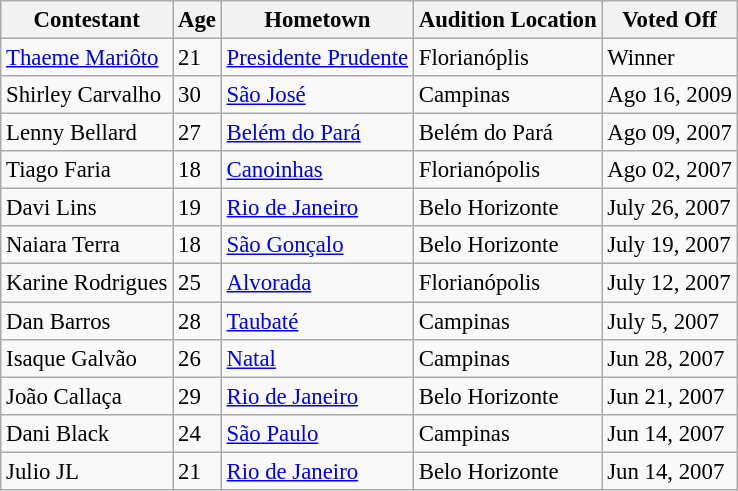<table class="wikitable" style="font-size:95%;">
<tr>
<th>Contestant</th>
<th>Age</th>
<th>Hometown</th>
<th>Audition Location</th>
<th>Voted Off</th>
</tr>
<tr>
<td><a href='#'>Thaeme Mariôto</a></td>
<td>21</td>
<td><a href='#'>Presidente Prudente</a></td>
<td>Florianóplis</td>
<td>Winner</td>
</tr>
<tr>
<td>Shirley Carvalho</td>
<td>30</td>
<td><a href='#'>São José</a></td>
<td>Campinas</td>
<td>Ago 16, 2009</td>
</tr>
<tr>
<td>Lenny Bellard</td>
<td>27</td>
<td><a href='#'>Belém do Pará</a></td>
<td>Belém do Pará</td>
<td>Ago 09, 2007</td>
</tr>
<tr>
<td>Tiago Faria</td>
<td>18</td>
<td><a href='#'>Canoinhas</a></td>
<td>Florianópolis</td>
<td>Ago 02, 2007</td>
</tr>
<tr>
<td>Davi Lins</td>
<td>19</td>
<td><a href='#'>Rio de Janeiro</a></td>
<td>Belo Horizonte</td>
<td>July 26, 2007</td>
</tr>
<tr>
<td>Naiara Terra</td>
<td>18</td>
<td><a href='#'>São Gonçalo</a></td>
<td>Belo Horizonte</td>
<td>July 19, 2007</td>
</tr>
<tr>
<td>Karine Rodrigues</td>
<td>25</td>
<td><a href='#'>Alvorada</a></td>
<td>Florianópolis</td>
<td>July 12, 2007</td>
</tr>
<tr>
<td>Dan Barros</td>
<td>28</td>
<td><a href='#'>Taubaté</a></td>
<td>Campinas</td>
<td>July 5, 2007</td>
</tr>
<tr>
<td>Isaque Galvão</td>
<td>26</td>
<td><a href='#'>Natal</a></td>
<td>Campinas</td>
<td>Jun 28, 2007</td>
</tr>
<tr>
<td>João Callaça</td>
<td>29</td>
<td><a href='#'>Rio de Janeiro</a></td>
<td>Belo Horizonte</td>
<td>Jun 21, 2007</td>
</tr>
<tr>
<td>Dani Black</td>
<td>24</td>
<td><a href='#'>São Paulo</a></td>
<td>Campinas</td>
<td>Jun 14, 2007</td>
</tr>
<tr>
<td>Julio JL</td>
<td>21</td>
<td><a href='#'>Rio de Janeiro</a></td>
<td>Belo Horizonte</td>
<td>Jun 14, 2007</td>
</tr>
</table>
